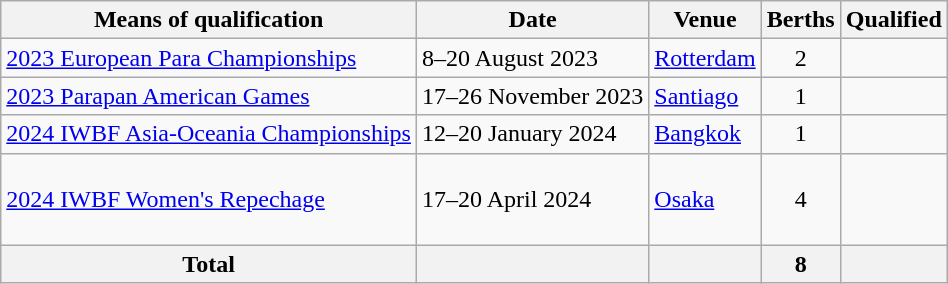<table class="wikitable">
<tr>
<th>Means of qualification</th>
<th>Date</th>
<th>Venue</th>
<th>Berths</th>
<th>Qualified</th>
</tr>
<tr>
<td><a href='#'>2023 European Para Championships</a></td>
<td>8–20 August 2023</td>
<td> <a href='#'>Rotterdam</a></td>
<td align="center">2</td>
<td><br></td>
</tr>
<tr>
<td><a href='#'>2023 Parapan American Games</a></td>
<td>17–26 November 2023</td>
<td> <a href='#'>Santiago</a></td>
<td align=center>1</td>
<td></td>
</tr>
<tr>
<td><a href='#'>2024 IWBF Asia-Oceania Championships</a></td>
<td>12–20 January 2024</td>
<td> <a href='#'>Bangkok</a></td>
<td align=center>1</td>
<td></td>
</tr>
<tr>
<td><a href='#'>2024 IWBF Women's Repechage</a></td>
<td>17–20 April 2024</td>
<td> <a href='#'>Osaka</a></td>
<td align=center>4</td>
<td><br><br><br></td>
</tr>
<tr>
<th>Total</th>
<th></th>
<th></th>
<th align="center">8</th>
<th></th>
</tr>
</table>
